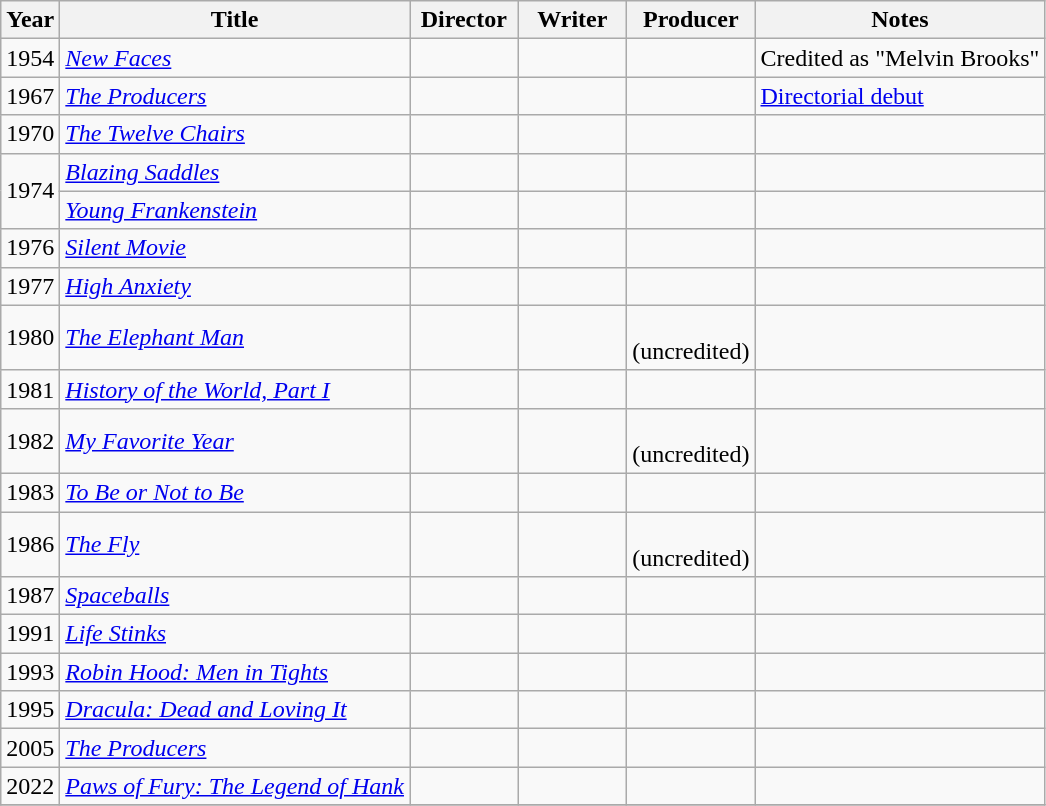<table class="wikitable sortable">
<tr>
<th>Year</th>
<th>Title</th>
<th width=65>Director</th>
<th width=65>Writer</th>
<th width=65>Producer</th>
<th>Notes</th>
</tr>
<tr>
<td>1954</td>
<td><em><a href='#'>New Faces</a></em></td>
<td></td>
<td></td>
<td></td>
<td>Credited as "Melvin Brooks"</td>
</tr>
<tr>
<td>1967</td>
<td data-sort-value="Producers, The"><em><a href='#'>The Producers</a></em></td>
<td></td>
<td></td>
<td></td>
<td><a href='#'>Directorial debut</a></td>
</tr>
<tr>
<td>1970</td>
<td data-sort-value="Twelve Chairs, The"><em><a href='#'>The Twelve Chairs</a></em></td>
<td></td>
<td></td>
<td></td>
<td></td>
</tr>
<tr>
<td rowspan=2>1974</td>
<td><em><a href='#'>Blazing Saddles</a></em></td>
<td></td>
<td></td>
<td></td>
<td></td>
</tr>
<tr>
<td><em><a href='#'>Young Frankenstein</a></em></td>
<td></td>
<td></td>
<td></td>
<td></td>
</tr>
<tr>
<td>1976</td>
<td><em><a href='#'>Silent Movie</a></em></td>
<td></td>
<td></td>
<td></td>
<td></td>
</tr>
<tr>
<td>1977</td>
<td><em><a href='#'>High Anxiety</a></em></td>
<td></td>
<td></td>
<td></td>
<td></td>
</tr>
<tr>
<td>1980</td>
<td data-sort-value="Elephant Man, The"><em><a href='#'>The Elephant Man</a></em></td>
<td></td>
<td></td>
<td><br>(uncredited)</td>
<td></td>
</tr>
<tr>
<td>1981</td>
<td><em><a href='#'>History of the World, Part I</a></em></td>
<td></td>
<td></td>
<td></td>
<td></td>
</tr>
<tr>
<td>1982</td>
<td><em><a href='#'>My Favorite Year</a></em></td>
<td></td>
<td></td>
<td><br>(uncredited)</td>
<td></td>
</tr>
<tr>
<td>1983</td>
<td><em><a href='#'>To Be or Not to Be</a></em></td>
<td></td>
<td></td>
<td></td>
<td></td>
</tr>
<tr>
<td>1986</td>
<td data-sort-value="Fly, The"><em><a href='#'>The Fly</a></em></td>
<td></td>
<td></td>
<td><br>(uncredited)</td>
<td></td>
</tr>
<tr>
<td>1987</td>
<td><em><a href='#'>Spaceballs</a></em></td>
<td></td>
<td></td>
<td></td>
<td></td>
</tr>
<tr>
<td>1991</td>
<td><em><a href='#'>Life Stinks</a></em></td>
<td></td>
<td></td>
<td></td>
<td></td>
</tr>
<tr>
<td>1993</td>
<td><em><a href='#'>Robin Hood: Men in Tights</a></em></td>
<td></td>
<td></td>
<td></td>
<td></td>
</tr>
<tr>
<td>1995</td>
<td><em><a href='#'>Dracula: Dead and Loving It</a></em></td>
<td></td>
<td></td>
<td></td>
<td></td>
</tr>
<tr>
<td>2005</td>
<td data-sort-value="Producers, The"><em><a href='#'>The Producers</a></em></td>
<td></td>
<td></td>
<td></td>
<td></td>
</tr>
<tr>
<td>2022</td>
<td><em><a href='#'>Paws of Fury: The Legend of Hank</a></em></td>
<td></td>
<td></td>
<td></td>
<td></td>
</tr>
<tr>
</tr>
</table>
